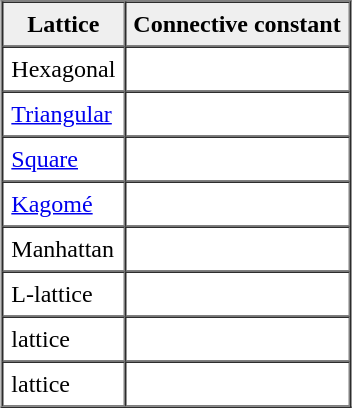<table border="1" cellpadding="5" cellspacing="0" align="center">
<tr>
<th scope="col" style="background:#efefef;">Lattice</th>
<th scope="col" style="background:#efefef;">Connective constant</th>
</tr>
<tr>
<td>Hexagonal</td>
<td></td>
</tr>
<tr>
<td><a href='#'>Triangular</a></td>
<td></td>
</tr>
<tr>
<td><a href='#'>Square</a></td>
<td></td>
</tr>
<tr>
<td><a href='#'>Kagomé</a></td>
<td></td>
</tr>
<tr>
<td>Manhattan</td>
<td></td>
</tr>
<tr>
<td>L-lattice</td>
<td></td>
</tr>
<tr>
<td> lattice</td>
<td></td>
</tr>
<tr>
<td> lattice</td>
<td></td>
</tr>
</table>
